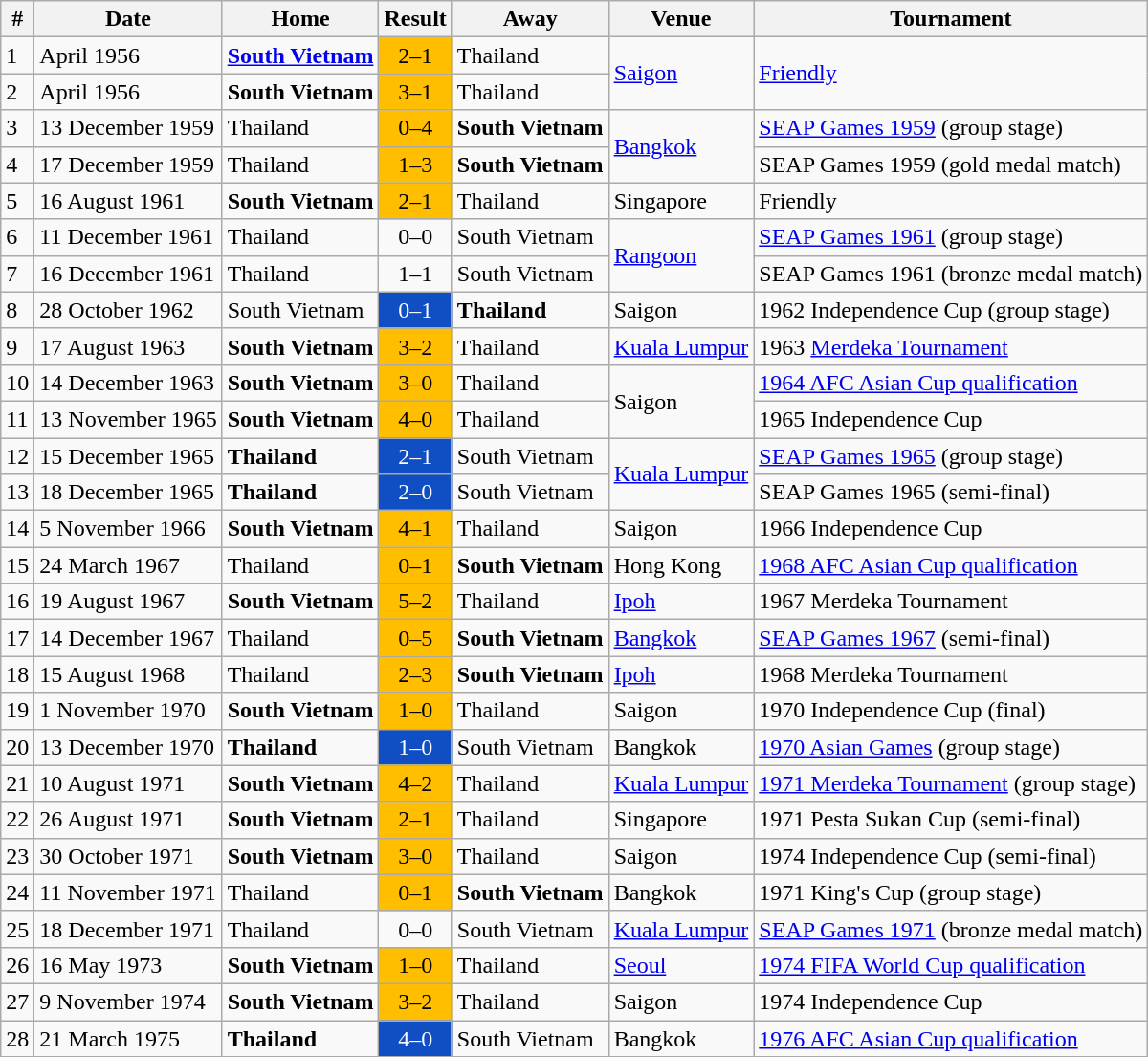<table class="wikitable">
<tr>
<th>#</th>
<th>Date</th>
<th>Home</th>
<th>Result</th>
<th>Away</th>
<th>Venue</th>
<th>Tournament</th>
</tr>
<tr>
<td>1</td>
<td>April 1956</td>
<td><strong><a href='#'>South Vietnam</a></strong></td>
<td style="color:#000; background:#FFBF00" align="center" ;>2–1</td>
<td>Thailand</td>
<td rowspan="2"><a href='#'>Saigon</a></td>
<td rowspan="2"><a href='#'>Friendly</a></td>
</tr>
<tr>
<td>2</td>
<td>April 1956</td>
<td><strong>South Vietnam</strong></td>
<td style="color:#000; background:#FFBF00" align="center" ;>3–1</td>
<td>Thailand</td>
</tr>
<tr>
<td>3</td>
<td>13 December 1959</td>
<td>Thailand</td>
<td style="color:#000; background:#FFBF00" align="center" ;>0–4</td>
<td><strong>South Vietnam</strong></td>
<td rowspan="2"><a href='#'>Bangkok</a></td>
<td><a href='#'>SEAP Games 1959</a> (group stage)</td>
</tr>
<tr>
<td>4</td>
<td>17 December 1959</td>
<td>Thailand</td>
<td style="color:#000; background:#FFBF00" align="center" ;>1–3</td>
<td><strong>South Vietnam</strong></td>
<td>SEAP Games 1959 (gold medal match)</td>
</tr>
<tr>
<td>5</td>
<td>16 August 1961</td>
<td><strong>South Vietnam</strong></td>
<td style="color:#000; background:#FFBF00" align="center" ;>2–1</td>
<td>Thailand</td>
<td>Singapore</td>
<td>Friendly</td>
</tr>
<tr>
<td>6</td>
<td>11 December 1961</td>
<td>Thailand</td>
<td align="center">0–0</td>
<td>South Vietnam</td>
<td rowspan="2"><a href='#'>Rangoon</a></td>
<td><a href='#'>SEAP Games 1961</a> (group stage)</td>
</tr>
<tr>
<td>7</td>
<td>16 December 1961</td>
<td>Thailand</td>
<td align="center">1–1</td>
<td>South Vietnam</td>
<td>SEAP Games 1961 (bronze medal match)</td>
</tr>
<tr>
<td>8</td>
<td>28 October 1962</td>
<td>South Vietnam</td>
<td style="color:#FFF; background:#104EC4" align="center" ;>0–1</td>
<td><strong>Thailand</strong></td>
<td>Saigon</td>
<td>1962 Independence Cup (group stage)</td>
</tr>
<tr>
<td>9</td>
<td>17 August 1963</td>
<td><strong>South Vietnam</strong></td>
<td style="color:#000; background:#FFBF00" align="center" ;>3–2</td>
<td>Thailand</td>
<td><a href='#'>Kuala Lumpur</a></td>
<td>1963 <a href='#'>Merdeka Tournament</a></td>
</tr>
<tr>
<td>10</td>
<td>14 December 1963</td>
<td><strong>South Vietnam</strong></td>
<td style="color:#000; background:#FFBF00" align="center" ;>3–0</td>
<td>Thailand</td>
<td rowspan="2">Saigon</td>
<td><a href='#'>1964 AFC Asian Cup qualification</a></td>
</tr>
<tr>
<td>11</td>
<td>13 November 1965</td>
<td><strong>South Vietnam</strong></td>
<td style="color:#000; background:#FFBF00" align="center" ;>4–0</td>
<td>Thailand</td>
<td>1965 Independence Cup</td>
</tr>
<tr>
<td>12</td>
<td>15 December 1965</td>
<td><strong>Thailand</strong></td>
<td style="color:#FFF; background:#104EC4" align="center" ;>2–1</td>
<td>South Vietnam</td>
<td rowspan="2"><a href='#'>Kuala Lumpur</a></td>
<td><a href='#'>SEAP Games 1965</a> (group stage)</td>
</tr>
<tr>
<td>13</td>
<td>18 December 1965</td>
<td><strong>Thailand</strong></td>
<td style="color:#FFF; background:#104EC4" align="center" ;>2–0</td>
<td>South Vietnam</td>
<td>SEAP Games 1965 (semi-final)</td>
</tr>
<tr>
<td>14</td>
<td>5 November 1966</td>
<td><strong>South Vietnam</strong></td>
<td style="color:#000; background:#FFBF00" align="center" ;>4–1</td>
<td>Thailand</td>
<td>Saigon</td>
<td>1966 Independence Cup</td>
</tr>
<tr>
<td>15</td>
<td>24 March 1967</td>
<td>Thailand</td>
<td style="color:#000; background:#FFBF00" align="center" ;>0–1</td>
<td><strong>South Vietnam</strong></td>
<td>Hong Kong</td>
<td><a href='#'>1968 AFC Asian Cup qualification</a></td>
</tr>
<tr>
<td>16</td>
<td>19 August 1967</td>
<td><strong>South Vietnam</strong></td>
<td style="color:#000; background:#FFBF00" align="center" ;>5–2</td>
<td>Thailand</td>
<td><a href='#'>Ipoh</a></td>
<td>1967 Merdeka Tournament</td>
</tr>
<tr>
<td>17</td>
<td>14 December 1967</td>
<td>Thailand</td>
<td style="color:#000; background:#FFBF00" align="center" ;>0–5</td>
<td><strong>South Vietnam</strong></td>
<td><a href='#'>Bangkok</a></td>
<td><a href='#'>SEAP Games 1967</a> (semi-final)</td>
</tr>
<tr>
<td>18</td>
<td>15 August 1968</td>
<td>Thailand</td>
<td style="color:#000; background:#FFBF00" align="center" ;>2–3</td>
<td><strong>South Vietnam</strong></td>
<td><a href='#'>Ipoh</a></td>
<td>1968 Merdeka Tournament</td>
</tr>
<tr>
<td>19</td>
<td>1 November 1970</td>
<td><strong>South Vietnam</strong></td>
<td style="color:#000; background:#FFBF00" align="center" ;>1–0</td>
<td>Thailand</td>
<td>Saigon</td>
<td>1970 Independence Cup (final)</td>
</tr>
<tr>
<td>20</td>
<td>13 December 1970</td>
<td><strong>Thailand</strong></td>
<td style="color:#FFF; background:#104EC4" align="center" ;>1–0</td>
<td>South Vietnam</td>
<td>Bangkok</td>
<td><a href='#'>1970 Asian Games</a> (group stage)</td>
</tr>
<tr>
<td>21</td>
<td>10 August 1971</td>
<td><strong>South Vietnam</strong></td>
<td style="color:#000; background:#FFBF00" align="center" ;>4–2</td>
<td>Thailand</td>
<td><a href='#'>Kuala Lumpur</a></td>
<td><a href='#'>1971 Merdeka Tournament</a> (group stage)</td>
</tr>
<tr>
<td>22</td>
<td>26 August 1971</td>
<td><strong>South Vietnam</strong></td>
<td style="color:#000; background:#FFBF00" align="center" ;>2–1</td>
<td>Thailand</td>
<td>Singapore</td>
<td>1971 Pesta Sukan Cup (semi-final)</td>
</tr>
<tr>
<td>23</td>
<td>30 October 1971</td>
<td><strong>South Vietnam</strong></td>
<td style="color:#000; background:#FFBF00" align="center" ;>3–0</td>
<td>Thailand</td>
<td>Saigon</td>
<td>1974 Independence Cup (semi-final)</td>
</tr>
<tr>
<td>24</td>
<td>11 November 1971</td>
<td>Thailand</td>
<td style="color:#000; background:#FFBF00" align="center" ;>0–1</td>
<td><strong>South Vietnam</strong></td>
<td>Bangkok</td>
<td>1971 King's Cup (group stage)</td>
</tr>
<tr>
<td>25</td>
<td>18 December 1971</td>
<td>Thailand</td>
<td align="center">0–0</td>
<td>South Vietnam</td>
<td><a href='#'>Kuala Lumpur</a></td>
<td><a href='#'>SEAP Games 1971</a> (bronze medal match)</td>
</tr>
<tr>
<td>26</td>
<td>16 May 1973</td>
<td><strong>South Vietnam</strong></td>
<td style="color:#000; background:#FFBF00" align="center" ;>1–0</td>
<td>Thailand</td>
<td><a href='#'>Seoul</a></td>
<td><a href='#'>1974 FIFA World Cup qualification</a></td>
</tr>
<tr>
<td>27</td>
<td>9 November 1974</td>
<td><strong>South Vietnam</strong></td>
<td style="color:#000; background:#FFBF00" align="center" ;>3–2</td>
<td>Thailand</td>
<td>Saigon</td>
<td>1974 Independence Cup</td>
</tr>
<tr>
<td>28</td>
<td>21 March 1975</td>
<td><strong>Thailand</strong></td>
<td style="color:#FFF; background:#104EC4" align="center" ;>4–0</td>
<td>South Vietnam</td>
<td>Bangkok</td>
<td><a href='#'>1976 AFC Asian Cup qualification</a></td>
</tr>
</table>
